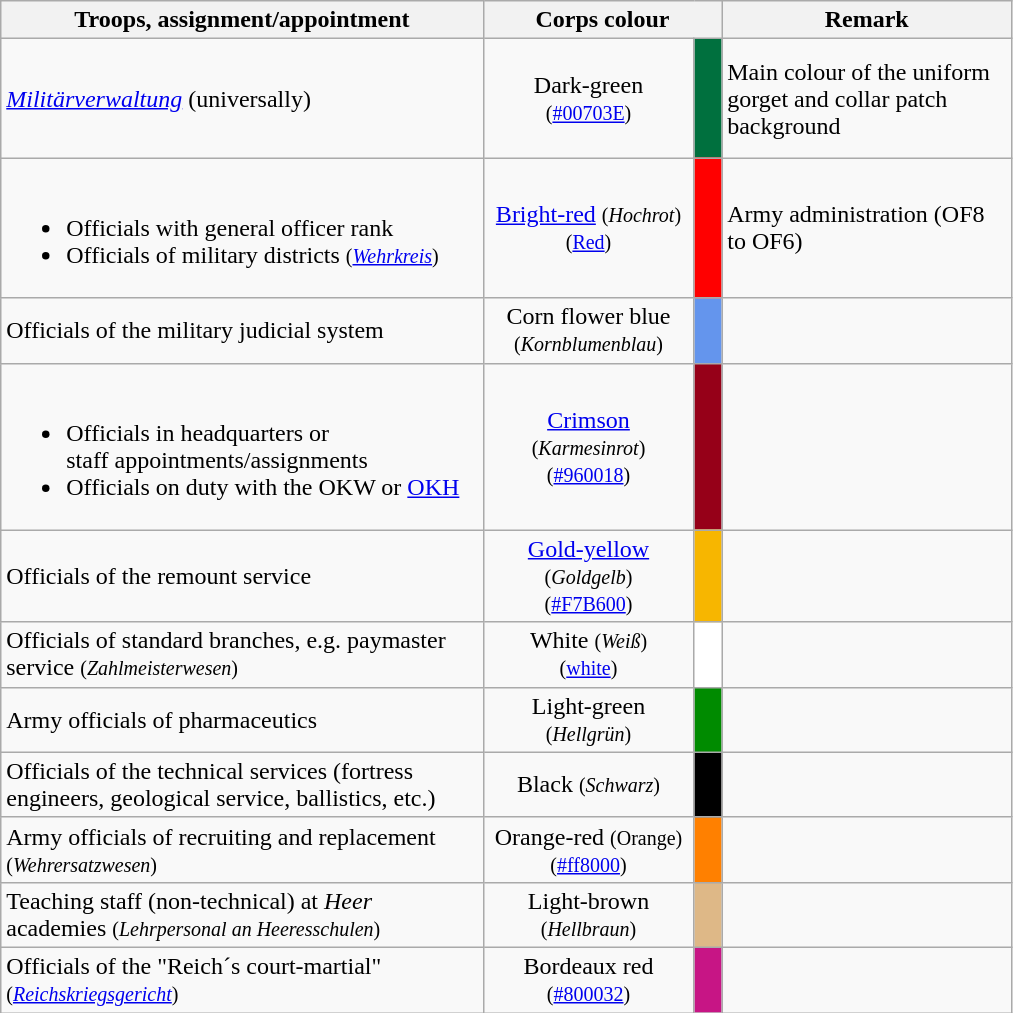<table class="wikitable" style = "width:675px;">
<tr>
<th>Troops, assignment/appointment</th>
<th colspan="2">Corps colour</th>
<th>Remark</th>
</tr>
<tr>
<td><em><a href='#'>Militärverwaltung</a></em> (universally)</td>
<td align="center">Dark-green<br><small>(<a href='#'>#00703E</a>)</small></td>
<td align="center" style="background:#00703E;">       </td>
<td>Main colour of the uniform gorget and collar patch background</td>
</tr>
<tr 1–3>
<td rowspan="1"><br><ul><li>Officials with general officer rank</li><li>Officials of military districts <small>(<a href='#'><em>Wehrkreis</em></a>)</small></li></ul></td>
<td rowspan="1" align="center"><a href='#'>Bright-red</a> <small>(<em>Hochrot</em>)</small><br><small>(<a href='#'>Red</a>)</small></td>
<td rowspan="1" align="center" style="background:red;"></td>
<td>Army administration (OF8 to OF6)</td>
</tr>
<tr 4>
<td>Officials of the military judicial system</td>
<td align="center">Corn flower blue <small>(<em>Kornblumenblau</em>)</small></td>
<td align="center" style="background:cornflowerblue; color:white"></td>
<td></td>
</tr>
<tr 5 #960018>
<td><br><ul><li>Officials in headquarters or<br>staff appointments/assignments</li><li>Officials on duty with the OKW or <a href='#'>OKH</a></li></ul></td>
<td align="center"><a href='#'>Crimson</a> <small>(<em>Karmesinrot</em>)</small><br><small>(<a href='#'>#960018</a>)</small></td>
<td align="center" style="background:#960018"></td>
<td></td>
</tr>
<tr 6>
<td rowspan="1">Officials of the remount service</td>
<td align = "center"><a href='#'>Gold-yellow</a> <small>(<em>Goldgelb</em>)</small><br><small>(<a href='#'>#F7B600</a>)</small></td>
<td align = "center" style="background:#F7B600;"></td>
<td rowspan="1"></td>
</tr>
<tr 7>
<td>Officials of standard branches, e.g. paymaster service <small>(<em>Zahlmeisterwesen</em>)</small></td>
<td align="center">White <small>(<em>Weiß</em>)</small><br><small>(<a href='#'>white</a>)</small></td>
<td align="center" style="background:white"></td>
<td></td>
</tr>
<tr 8>
<td>Army officials of pharmaceutics</td>
<td align="center">Light-green <small>(<em>Hellgrün</em>)</small></td>
<td align="center" style="background:#008B00;"></td>
<td></td>
</tr>
<tr 9>
<td>Officials of the technical services (fortress engineers, geological service, ballistics, etc.)</td>
<td align="center">Black <small>(<em>Schwarz</em>)</small></td>
<td align="center" style="background:black; color:white;"></td>
<td></td>
</tr>
<tr 10>
<td>Army officials of recruiting and replacement <small>(<em>Wehrersatzwesen</em>)</small></td>
<td align="center">Orange-red <small>(Orange)</small><small><br>(<a href='#'>#ff8000</a>)</small></td>
<td align="center" style ="background:#ff8000;"></td>
<td></td>
</tr>
<tr 11 saddle brown/burlywood>
<td>Teaching staff (non-technical) at <em>Heer</em> academies <small>(<em>Lehrpersonal an Heeresschulen</em>)</small></td>
<td align="center">Light-brown <small>(<em>Hellbraun</em>)</small></td>
<td align="center" style="background:burlywood; color:black;"></td>
<td rowspan="1"></td>
</tr>
<tr 12>
<td>Officials of the "Reich´s court-martial" <small>(<em><a href='#'>Reichskriegsgericht</a></em>)</small></td>
<td align="center">Bordeaux red<br><small>(<a href='#'>#800032</a>)</small></td>
<td align="center" style = "background:#C71585;"></td>
<td></td>
</tr>
</table>
